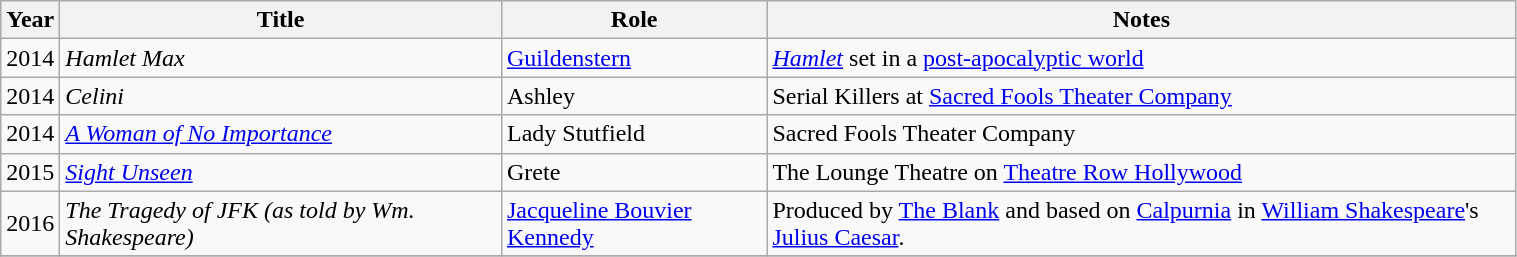<table width="80%" class="wikitable sortable">
<tr>
<th>Year</th>
<th>Title</th>
<th>Role</th>
<th class="unsortable">Notes</th>
</tr>
<tr>
<td>2014</td>
<td><em>Hamlet Max</em></td>
<td><a href='#'>Guildenstern</a></td>
<td><em><a href='#'>Hamlet</a></em> set in a <a href='#'>post-apocalyptic world</a></td>
</tr>
<tr>
<td>2014</td>
<td><em>Celini</em></td>
<td>Ashley</td>
<td>Serial Killers at <a href='#'>Sacred Fools Theater Company</a></td>
</tr>
<tr>
<td>2014</td>
<td data-sort-value="Woman of No Importance, A"><em><a href='#'>A Woman of No Importance</a></em></td>
<td>Lady Stutfield</td>
<td>Sacred Fools Theater Company</td>
</tr>
<tr>
<td>2015</td>
<td><em><a href='#'>Sight Unseen</a></em></td>
<td>Grete</td>
<td>The Lounge Theatre on <a href='#'>Theatre Row Hollywood</a></td>
</tr>
<tr>
<td>2016</td>
<td data-sort-value="Tragedy of JFK (as told by Wm. Shakespeare), The"><em>The Tragedy of JFK (as told by Wm. Shakespeare)</em></td>
<td><a href='#'>Jacqueline Bouvier Kennedy</a></td>
<td>Produced by <a href='#'>The Blank</a> and based on <a href='#'>Calpurnia</a> in <a href='#'>William Shakespeare</a>'s <a href='#'>Julius Caesar</a>.</td>
</tr>
<tr>
</tr>
</table>
